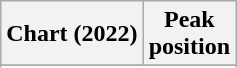<table class="wikitable sortable plainrowheaders" style="text-align:center">
<tr>
<th scope="col">Chart (2022)</th>
<th scope="col">Peak<br>position</th>
</tr>
<tr>
</tr>
<tr>
</tr>
<tr>
</tr>
</table>
